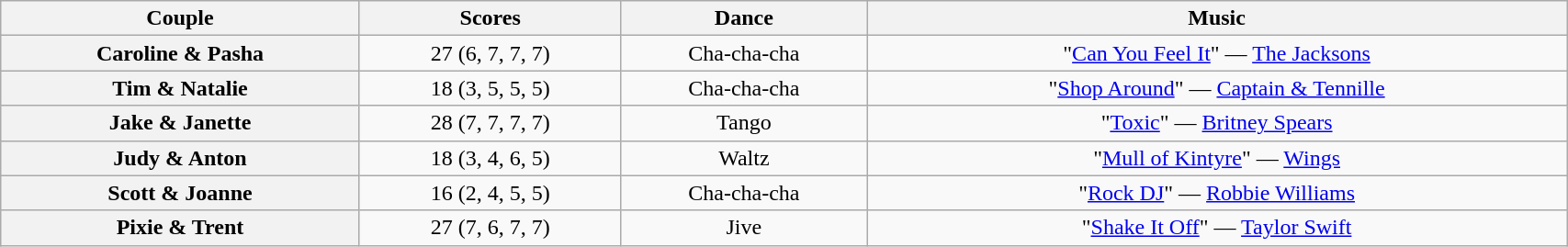<table class="wikitable sortable" style="text-align:center; width:90%">
<tr>
<th scope="col">Couple</th>
<th scope="col">Scores</th>
<th scope="col" class="unsortable">Dance</th>
<th scope="col" class="unsortable">Music</th>
</tr>
<tr>
<th scope="row">Caroline & Pasha</th>
<td>27 (6, 7, 7, 7)</td>
<td>Cha-cha-cha</td>
<td>"<a href='#'>Can You Feel It</a>" — <a href='#'>The Jacksons</a></td>
</tr>
<tr>
<th scope="row">Tim & Natalie</th>
<td>18 (3, 5, 5, 5)</td>
<td>Cha-cha-cha</td>
<td>"<a href='#'>Shop Around</a>" — <a href='#'>Captain & Tennille</a></td>
</tr>
<tr>
<th scope="row">Jake & Janette</th>
<td>28 (7, 7, 7, 7)</td>
<td>Tango</td>
<td>"<a href='#'>Toxic</a>" — <a href='#'>Britney Spears</a></td>
</tr>
<tr>
<th scope="row">Judy & Anton</th>
<td>18 (3, 4, 6, 5)</td>
<td>Waltz</td>
<td>"<a href='#'>Mull of Kintyre</a>" — <a href='#'>Wings</a></td>
</tr>
<tr>
<th scope="row">Scott & Joanne</th>
<td>16 (2, 4, 5, 5)</td>
<td>Cha-cha-cha</td>
<td>"<a href='#'>Rock DJ</a>" — <a href='#'>Robbie Williams</a></td>
</tr>
<tr>
<th scope="row">Pixie & Trent</th>
<td>27 (7, 6, 7, 7)</td>
<td>Jive</td>
<td>"<a href='#'>Shake It Off</a>" — <a href='#'>Taylor Swift</a></td>
</tr>
</table>
